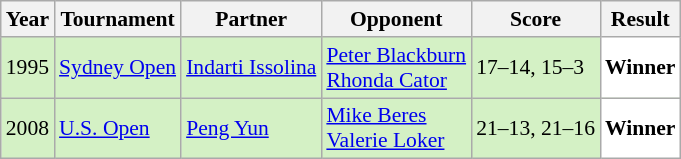<table class="sortable wikitable" style="font-size: 90%;">
<tr>
<th>Year</th>
<th>Tournament</th>
<th>Partner</th>
<th>Opponent</th>
<th>Score</th>
<th>Result</th>
</tr>
<tr style="background:#D4F1C5">
<td align="center">1995</td>
<td align="left"><a href='#'>Sydney Open</a></td>
<td align="left"> <a href='#'>Indarti Issolina</a></td>
<td align="left"> <a href='#'>Peter Blackburn</a><br> <a href='#'>Rhonda Cator</a></td>
<td align="left">17–14, 15–3</td>
<td style="text-align:left; background:white"> <strong>Winner</strong></td>
</tr>
<tr style="background:#D4F1C5">
<td align="center">2008</td>
<td align="left"><a href='#'>U.S. Open</a></td>
<td align="left"> <a href='#'>Peng Yun</a></td>
<td align="left"> <a href='#'>Mike Beres</a><br> <a href='#'>Valerie Loker</a></td>
<td align="left">21–13, 21–16</td>
<td style="text-align:left; background:white"> <strong>Winner</strong></td>
</tr>
</table>
